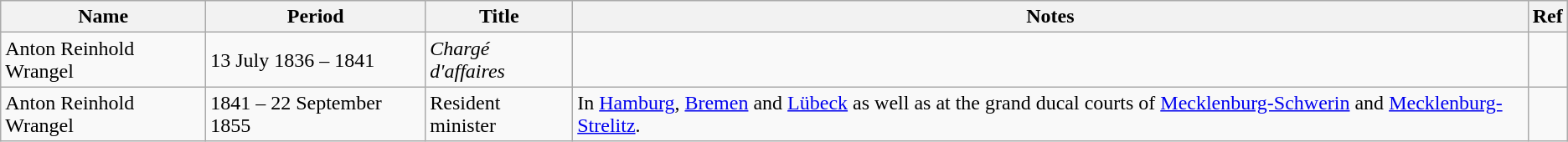<table class="wikitable">
<tr>
<th>Name</th>
<th>Period</th>
<th>Title</th>
<th>Notes</th>
<th>Ref</th>
</tr>
<tr>
<td>Anton Reinhold Wrangel</td>
<td>13 July 1836 – 1841</td>
<td><em>Chargé d'affaires</em></td>
<td></td>
<td></td>
</tr>
<tr>
<td>Anton Reinhold Wrangel</td>
<td>1841 – 22 September 1855</td>
<td>Resident minister</td>
<td>In <a href='#'>Hamburg</a>, <a href='#'>Bremen</a> and <a href='#'>Lübeck</a> as well as at the grand ducal courts of <a href='#'>Mecklenburg-Schwerin</a> and <a href='#'>Mecklenburg-Strelitz</a>.</td>
<td></td>
</tr>
</table>
